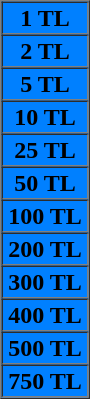<table border=1 cellspacing=0 cellpadding=1 width=60px|->
<tr>
<td bgcolor="#0080FF" align=center><span><strong>1 TL</strong></span></td>
</tr>
<tr>
<td bgcolor="#0080FF" align=center><span><strong>2 TL</strong></span></td>
</tr>
<tr>
<td bgcolor="#0080FF" align=center><span><strong>5 TL</strong></span></td>
</tr>
<tr>
<td bgcolor="#0080FF" align=center><span><strong>10 TL</strong></span></td>
</tr>
<tr>
<td bgcolor="#0080FF" align=center><span><strong>25 TL</strong></span></td>
</tr>
<tr>
<td bgcolor="#0080FF" align=center><span><strong>50 TL</strong></span></td>
</tr>
<tr>
<td bgcolor="#0080FF" align=center><span><strong>100 TL</strong></span></td>
</tr>
<tr>
<td bgcolor="#0080FF" align=center><span><strong>200 TL</strong></span></td>
</tr>
<tr>
<td bgcolor="#0080FF" align=center><span><strong>300 TL</strong></span></td>
</tr>
<tr>
<td bgcolor="#0080FF" align=center><span><strong>400 TL</strong></span></td>
</tr>
<tr>
<td bgcolor="#0080FF" align=center><span><strong>500 TL</strong></span></td>
</tr>
<tr>
<td bgcolor="#0080FF" align=center><span><strong>750 TL</strong></span></td>
</tr>
</table>
